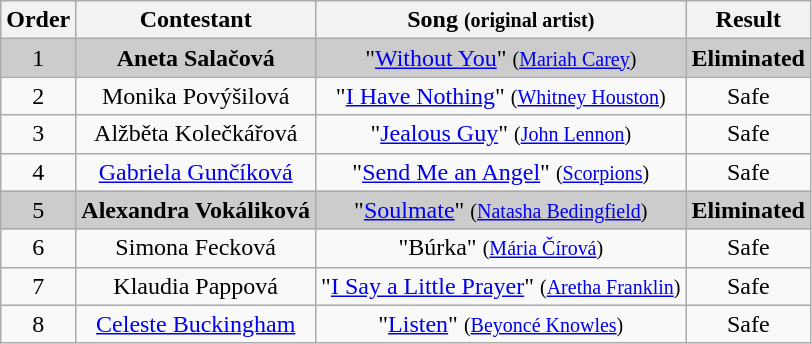<table class="wikitable plainrowheaders" style="text-align:center;">
<tr>
<th scope="col">Order</th>
<th scope="col">Contestant</th>
<th scope="col">Song <small>(original artist)</small></th>
<th scope="col">Result</th>
</tr>
<tr style="background:#ccc;">
<td>1</td>
<td><strong>Aneta Salačová</strong></td>
<td>"<a href='#'>Without You</a>" <small>(<a href='#'>Mariah Carey</a>)</small></td>
<td><strong>Eliminated</strong></td>
</tr>
<tr>
<td>2</td>
<td>Monika Povýšilová</td>
<td>"<a href='#'>I Have Nothing</a>" <small>(<a href='#'>Whitney Houston</a>)</small></td>
<td>Safe</td>
</tr>
<tr>
<td>3</td>
<td>Alžběta Kolečkářová</td>
<td>"<a href='#'>Jealous Guy</a>" <small>(<a href='#'>John Lennon</a>)</small></td>
<td>Safe</td>
</tr>
<tr>
<td>4</td>
<td><a href='#'>Gabriela Gunčíková</a></td>
<td>"<a href='#'>Send Me an Angel</a>" <small>(<a href='#'>Scorpions</a>)</small></td>
<td>Safe</td>
</tr>
<tr style="background:#ccc;">
<td>5</td>
<td><strong>Alexandra Vokáliková</strong></td>
<td>"<a href='#'>Soulmate</a>" <small>(<a href='#'>Natasha Bedingfield</a>)</small></td>
<td><strong>Eliminated</strong></td>
</tr>
<tr>
<td>6</td>
<td>Simona Fecková</td>
<td>"Búrka" <small>(<a href='#'>Mária Čírová</a>)</small></td>
<td>Safe</td>
</tr>
<tr>
<td>7</td>
<td>Klaudia Pappová</td>
<td>"<a href='#'>I Say a Little Prayer</a>" <small>(<a href='#'>Aretha Franklin</a>)</small></td>
<td>Safe</td>
</tr>
<tr>
<td>8</td>
<td><a href='#'>Celeste Buckingham</a></td>
<td>"<a href='#'>Listen</a>" <small>(<a href='#'>Beyoncé Knowles</a>)</small></td>
<td>Safe</td>
</tr>
</table>
